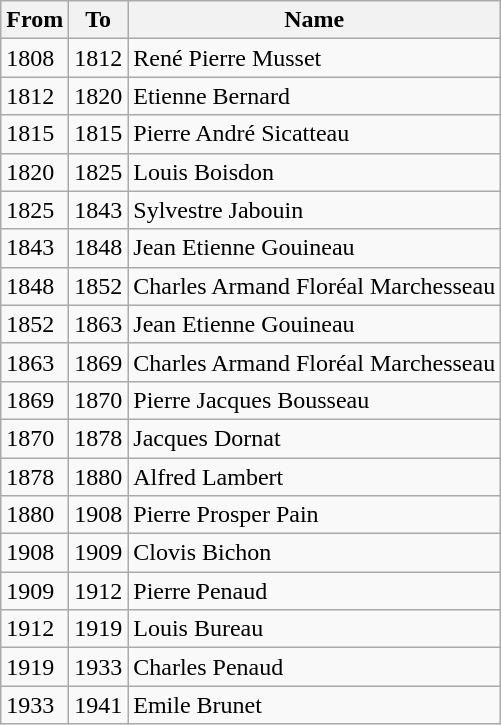<table class="wikitable">
<tr>
<th>From</th>
<th>To</th>
<th>Name</th>
</tr>
<tr>
<td>1808</td>
<td>1812</td>
<td>René Pierre Musset</td>
</tr>
<tr>
<td>1812</td>
<td>1820</td>
<td>Etienne Bernard</td>
</tr>
<tr>
<td>1815</td>
<td>1815</td>
<td>Pierre André Sicatteau</td>
</tr>
<tr>
<td>1820</td>
<td>1825</td>
<td>Louis Boisdon</td>
</tr>
<tr>
<td>1825</td>
<td>1843</td>
<td>Sylvestre Jabouin</td>
</tr>
<tr>
<td>1843</td>
<td>1848</td>
<td>Jean Etienne Gouineau</td>
</tr>
<tr>
<td>1848</td>
<td>1852</td>
<td>Charles Armand Floréal Marchesseau</td>
</tr>
<tr>
<td>1852</td>
<td>1863</td>
<td>Jean Etienne Gouineau</td>
</tr>
<tr>
<td>1863</td>
<td>1869</td>
<td>Charles Armand Floréal Marchesseau</td>
</tr>
<tr>
<td>1869</td>
<td>1870</td>
<td>Pierre Jacques Bousseau</td>
</tr>
<tr>
<td>1870</td>
<td>1878</td>
<td>Jacques Dornat</td>
</tr>
<tr>
<td>1878</td>
<td>1880</td>
<td>Alfred Lambert</td>
</tr>
<tr>
<td>1880</td>
<td>1908</td>
<td>Pierre Prosper Pain</td>
</tr>
<tr>
<td>1908</td>
<td>1909</td>
<td>Clovis Bichon</td>
</tr>
<tr>
<td>1909</td>
<td>1912</td>
<td>Pierre Penaud</td>
</tr>
<tr>
<td>1912</td>
<td>1919</td>
<td>Louis Bureau</td>
</tr>
<tr>
<td>1919</td>
<td>1933</td>
<td>Charles Penaud</td>
</tr>
<tr>
<td>1933</td>
<td>1941</td>
<td>Emile Brunet</td>
</tr>
</table>
